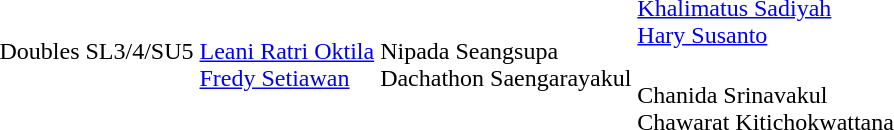<table>
<tr>
<td rowspan=2>Doubles SL3/4/SU5</td>
<td rowspan=2><br><a href='#'>Leani Ratri Oktila</a><br><a href='#'>Fredy Setiawan</a></td>
<td rowspan=2><br>Nipada Seangsupa<br>Dachathon Saengarayakul</td>
<td><br><a href='#'>Khalimatus Sadiyah</a><br><a href='#'>Hary Susanto</a></td>
</tr>
<tr>
<td><br>Chanida Srinavakul<br>Chawarat Kitichokwattana</td>
</tr>
</table>
